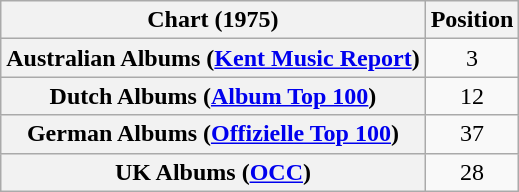<table class="wikitable sortable plainrowheaders" style="text-align:center">
<tr>
<th scope="col">Chart (1975)</th>
<th scope="col">Position</th>
</tr>
<tr>
<th scope="row">Australian Albums (<a href='#'>Kent Music Report</a>)</th>
<td>3</td>
</tr>
<tr>
<th scope="row">Dutch Albums (<a href='#'>Album Top 100</a>)</th>
<td>12</td>
</tr>
<tr>
<th scope="row">German Albums (<a href='#'>Offizielle Top 100</a>)</th>
<td>37</td>
</tr>
<tr>
<th scope="row">UK Albums (<a href='#'>OCC</a>)</th>
<td>28</td>
</tr>
</table>
